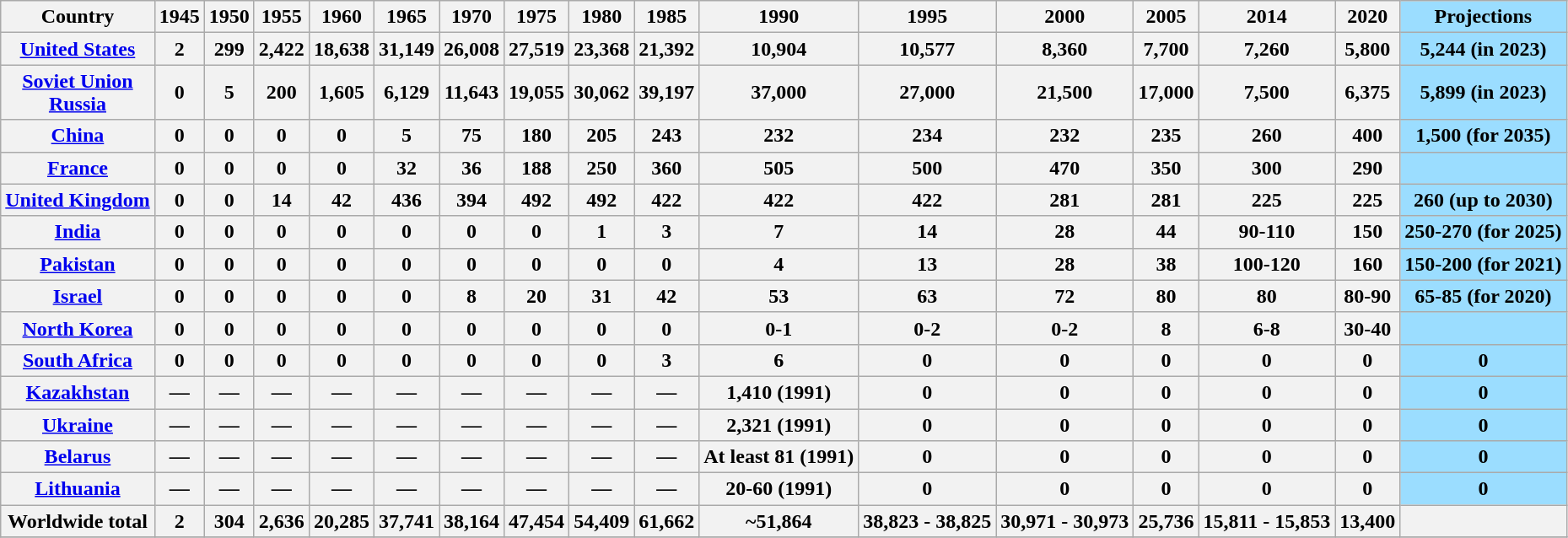<table class="wikitable sortable">
<tr>
<th>Country</th>
<th>1945</th>
<th>1950</th>
<th>1955</th>
<th>1960</th>
<th>1965</th>
<th>1970</th>
<th>1975</th>
<th>1980</th>
<th>1985</th>
<th>1990</th>
<th>1995</th>
<th>2000</th>
<th>2005</th>
<th>2014</th>
<th>2020</th>
<th style="background:#9bddff;">Projections</th>
</tr>
<tr>
<th> <a href='#'>United States</a></th>
<th>2</th>
<th>299</th>
<th>2,422</th>
<th>18,638</th>
<th>31,149</th>
<th>26,008</th>
<th>27,519</th>
<th>23,368</th>
<th>21,392</th>
<th>10,904</th>
<th>10,577</th>
<th>8,360</th>
<th>7,700</th>
<th>7,260</th>
<th>5,800</th>
<th style="background:#9bddff;">5,244 (in 2023)</th>
</tr>
<tr>
<th> <a href='#'>Soviet Union</a><br> <a href='#'>Russia</a></th>
<th>0</th>
<th>5</th>
<th>200</th>
<th>1,605</th>
<th>6,129</th>
<th>11,643</th>
<th>19,055</th>
<th>30,062</th>
<th>39,197</th>
<th>37,000</th>
<th>27,000</th>
<th>21,500</th>
<th>17,000</th>
<th>7,500</th>
<th>6,375</th>
<th style="background:#9bddff;">5,899 (in 2023)</th>
</tr>
<tr>
<th> <a href='#'>China</a></th>
<th>0</th>
<th>0</th>
<th>0</th>
<th>0</th>
<th>5</th>
<th>75</th>
<th>180</th>
<th>205</th>
<th>243</th>
<th>232</th>
<th>234</th>
<th>232</th>
<th>235</th>
<th>260</th>
<th>400</th>
<th style="background:#9bddff;">1,500 (for 2035)</th>
</tr>
<tr>
<th> <a href='#'>France</a></th>
<th>0</th>
<th>0</th>
<th>0</th>
<th>0</th>
<th>32</th>
<th>36</th>
<th>188</th>
<th>250</th>
<th>360</th>
<th>505</th>
<th>500</th>
<th>470</th>
<th>350</th>
<th>300</th>
<th>290</th>
<th style="background:#9bddff;"></th>
</tr>
<tr>
<th> <a href='#'>United Kingdom</a></th>
<th>0</th>
<th>0</th>
<th>14</th>
<th>42</th>
<th>436</th>
<th>394</th>
<th>492</th>
<th>492</th>
<th>422</th>
<th>422</th>
<th>422</th>
<th>281</th>
<th>281</th>
<th>225</th>
<th>225</th>
<th style="background:#9bddff;">260 (up to 2030)</th>
</tr>
<tr>
<th> <a href='#'>India</a></th>
<th>0</th>
<th>0</th>
<th>0</th>
<th>0</th>
<th>0</th>
<th>0</th>
<th>0</th>
<th>1</th>
<th>3</th>
<th>7</th>
<th>14</th>
<th>28</th>
<th>44</th>
<th>90-110</th>
<th>150</th>
<th style="background:#9bddff;">250-270 (for 2025)</th>
</tr>
<tr>
<th> <a href='#'>Pakistan</a></th>
<th>0</th>
<th>0</th>
<th>0</th>
<th>0</th>
<th>0</th>
<th>0</th>
<th>0</th>
<th>0</th>
<th>0</th>
<th>4</th>
<th>13</th>
<th>28</th>
<th>38</th>
<th>100-120</th>
<th>160</th>
<th style="background:#9bddff;">150-200 (for 2021)</th>
</tr>
<tr>
<th> <a href='#'>Israel</a></th>
<th>0</th>
<th>0</th>
<th>0</th>
<th>0</th>
<th>0</th>
<th>8</th>
<th>20</th>
<th>31</th>
<th>42</th>
<th>53</th>
<th>63</th>
<th>72</th>
<th>80</th>
<th>80</th>
<th>80-90</th>
<th style="background:#9bddff;">65-85 (for 2020)</th>
</tr>
<tr>
<th> <a href='#'>North Korea</a></th>
<th>0</th>
<th>0</th>
<th>0</th>
<th>0</th>
<th>0</th>
<th>0</th>
<th>0</th>
<th>0</th>
<th>0</th>
<th>0-1</th>
<th>0-2</th>
<th>0-2</th>
<th>8</th>
<th>6-8</th>
<th>30-40</th>
<th style="background:#9bddff;"></th>
</tr>
<tr>
<th> <a href='#'>South Africa</a></th>
<th>0</th>
<th>0</th>
<th>0</th>
<th>0</th>
<th>0</th>
<th>0</th>
<th>0</th>
<th>0</th>
<th>3</th>
<th>6</th>
<th>0</th>
<th>0</th>
<th>0</th>
<th>0</th>
<th>0</th>
<th style="background:#9bddff;">0</th>
</tr>
<tr>
<th> <a href='#'>Kazakhstan</a></th>
<th>—</th>
<th>—</th>
<th>—</th>
<th>—</th>
<th>—</th>
<th>—</th>
<th>—</th>
<th>—</th>
<th>—</th>
<th>1,410 (1991)</th>
<th>0</th>
<th>0</th>
<th>0</th>
<th>0</th>
<th>0</th>
<th style="background:#9bddff;">0</th>
</tr>
<tr>
<th> <a href='#'>Ukraine</a></th>
<th>—</th>
<th>—</th>
<th>—</th>
<th>—</th>
<th>—</th>
<th>—</th>
<th>—</th>
<th>—</th>
<th>—</th>
<th>2,321 (1991)</th>
<th>0</th>
<th>0</th>
<th>0</th>
<th>0</th>
<th>0</th>
<th style="background:#9bddff;">0</th>
</tr>
<tr>
<th> <a href='#'>Belarus</a></th>
<th>—</th>
<th>—</th>
<th>—</th>
<th>—</th>
<th>—</th>
<th>—</th>
<th>—</th>
<th>—</th>
<th>—</th>
<th>At least 81 (1991)</th>
<th>0</th>
<th>0</th>
<th>0</th>
<th>0</th>
<th>0</th>
<th style="background:#9bddff;">0</th>
</tr>
<tr>
<th> <a href='#'>Lithuania</a></th>
<th>—</th>
<th>—</th>
<th>—</th>
<th>—</th>
<th>—</th>
<th>—</th>
<th>—</th>
<th>—</th>
<th>—</th>
<th>20-60 (1991)</th>
<th>0</th>
<th>0</th>
<th>0</th>
<th>0</th>
<th>0</th>
<th style="background:#9bddff;">0</th>
</tr>
<tr>
<th>Worldwide total</th>
<th>2</th>
<th>304</th>
<th>2,636</th>
<th>20,285</th>
<th>37,741</th>
<th>38,164</th>
<th>47,454</th>
<th>54,409</th>
<th>61,662</th>
<th>~51,864</th>
<th>38,823 -  38,825</th>
<th>30,971 - 30,973</th>
<th>25,736</th>
<th>15,811 - 15,853</th>
<th>13,400</th>
<th></th>
</tr>
<tr>
</tr>
</table>
